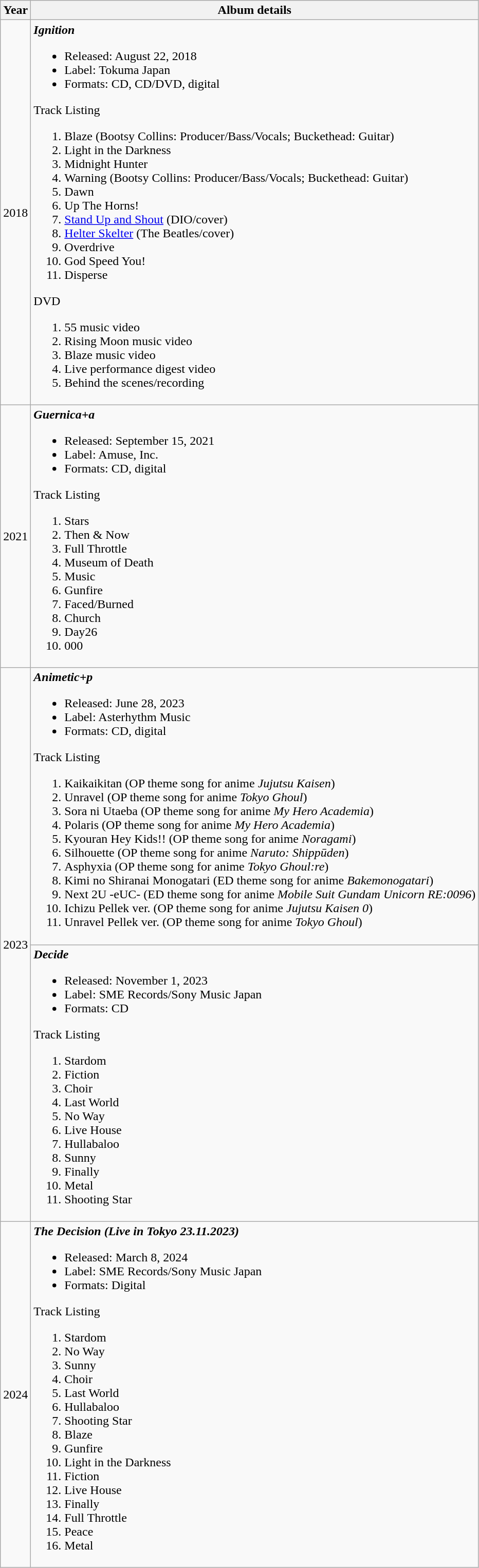<table class="wikitable">
<tr>
<th>Year</th>
<th>Album details</th>
</tr>
<tr>
<td>2018</td>
<td><strong><em>Ignition</em></strong><br><ul><li>Released: August 22, 2018</li><li>Label: Tokuma Japan</li><li>Formats: CD, CD/DVD, digital</li></ul>Track Listing<ol><li>Blaze (Bootsy Collins: Producer/Bass/Vocals; Buckethead: Guitar)</li><li>Light in the Darkness</li><li>Midnight Hunter</li><li>Warning (Bootsy Collins: Producer/Bass/Vocals; Buckethead: Guitar)</li><li>Dawn</li><li>Up The Horns!</li><li><a href='#'>Stand Up and Shout</a> (DIO/cover)</li><li><a href='#'>Helter Skelter</a> (The Beatles/cover)</li><li>Overdrive</li><li>God Speed You!</li><li>Disperse</li></ol>DVD<ol><li>55 music video</li><li>Rising Moon music video</li><li>Blaze music video</li><li>Live performance digest video</li><li>Behind the scenes/recording</li></ol></td>
</tr>
<tr>
<td>2021</td>
<td><strong><em>Guernica+a</em></strong><br><ul><li>Released: September 15, 2021</li><li>Label: Amuse, Inc.</li><li>Formats: CD, digital</li></ul>Track Listing<ol><li>Stars</li><li>Then & Now</li><li>Full Throttle</li><li>Museum of Death</li><li>Music</li><li>Gunfire</li><li>Faced/Burned</li><li>Church</li><li>Day26</li><li>000</li></ol></td>
</tr>
<tr>
<td rowspan="2">2023</td>
<td><strong><em>Animetic+p</em></strong><br><ul><li>Released: June 28, 2023</li><li>Label: Asterhythm Music</li><li>Formats: CD, digital</li></ul>Track Listing<ol><li>Kaikaikitan (OP theme song for anime <em>Jujutsu Kaisen</em>)</li><li>Unravel (OP theme song for anime <em>Tokyo Ghoul</em>)</li><li>Sora ni Utaeba (OP theme song for anime <em>My Hero Academia</em>)</li><li>Polaris (OP theme song for anime <em>My Hero Academia</em>)</li><li>Kyouran Hey Kids!! (OP theme song for anime <em>Noragami</em>)</li><li>Silhouette (OP theme song for anime <em>Naruto: Shippūden</em>)</li><li>Asphyxia (OP theme song for anime <em>Tokyo Ghoul:re</em>)</li><li>Kimi no Shiranai Monogatari (ED theme song for anime <em>Bakemonogatari</em>)</li><li>Next 2U -eUC- (ED theme song for anime <em>Mobile Suit Gundam Unicorn RE:0096</em>)</li><li>Ichizu Pellek ver. (OP theme song for anime <em>Jujutsu Kaisen 0</em>)</li><li>Unravel Pellek ver. (OP theme song for anime <em>Tokyo Ghoul</em>)</li></ol></td>
</tr>
<tr>
<td><strong><em>Decide</em></strong><br><ul><li>Released: November 1, 2023</li><li>Label: SME Records/Sony Music Japan</li><li>Formats: CD</li></ul>Track Listing<ol><li>Stardom</li><li>Fiction</li><li>Choir</li><li>Last World</li><li>No Way</li><li>Live House</li><li>Hullabaloo</li><li>Sunny</li><li>Finally</li><li>Metal</li><li>Shooting Star</li></ol></td>
</tr>
<tr>
<td>2024</td>
<td><strong><em>The Decision (Live in Tokyo 23.11.2023)</em></strong><br><ul><li>Released: March 8, 2024</li><li>Label: SME Records/Sony Music Japan</li><li>Formats: Digital</li></ul>Track Listing<ol><li>Stardom</li><li>No Way</li><li>Sunny</li><li>Choir</li><li>Last World</li><li>Hullabaloo</li><li>Shooting Star</li><li>Blaze</li><li>Gunfire</li><li>Light in the Darkness</li><li>Fiction</li><li>Live House</li><li>Finally</li><li>Full Throttle</li><li>Peace</li><li>Metal</li></ol></td>
</tr>
</table>
